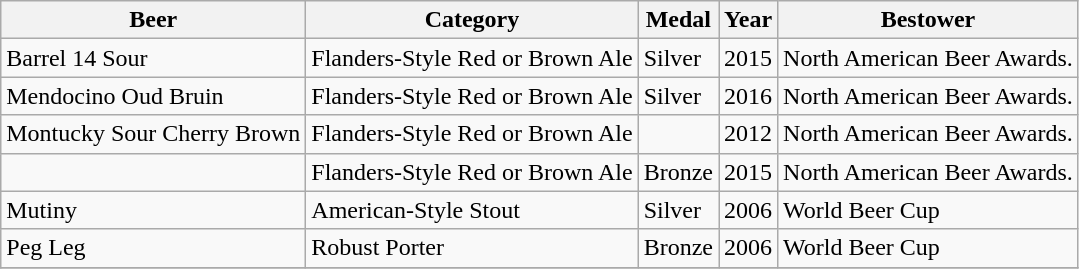<table class="wikitable">
<tr>
<th>Beer</th>
<th>Category</th>
<th>Medal</th>
<th>Year</th>
<th>Bestower</th>
</tr>
<tr>
<td>Barrel 14 Sour</td>
<td>Flanders-Style Red or Brown Ale</td>
<td>Silver</td>
<td>2015</td>
<td>North American Beer Awards.</td>
</tr>
<tr>
<td>Mendocino Oud Bruin</td>
<td>Flanders-Style Red or Brown Ale</td>
<td>Silver</td>
<td>2016</td>
<td>North American Beer Awards.</td>
</tr>
<tr>
<td>Montucky Sour Cherry Brown</td>
<td>Flanders-Style Red or Brown Ale</td>
<td></td>
<td>2012</td>
<td>North American Beer Awards.</td>
</tr>
<tr>
<td></td>
<td>Flanders-Style Red or Brown Ale</td>
<td>Bronze</td>
<td>2015</td>
<td>North American Beer Awards.</td>
</tr>
<tr>
<td>Mutiny</td>
<td>American-Style Stout</td>
<td>Silver</td>
<td>2006</td>
<td>World Beer Cup</td>
</tr>
<tr>
<td>Peg Leg</td>
<td>Robust Porter</td>
<td>Bronze</td>
<td>2006</td>
<td>World Beer Cup</td>
</tr>
<tr>
</tr>
</table>
